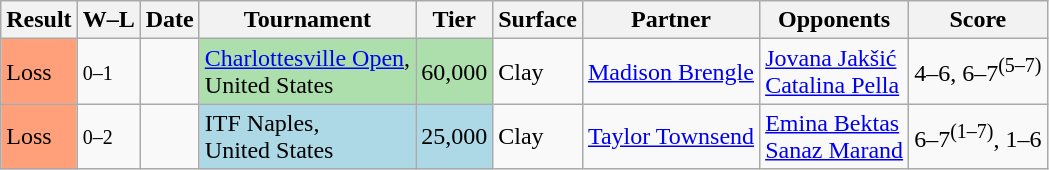<table class="sortable wikitable">
<tr>
<th>Result</th>
<th class="unsortable">W–L</th>
<th>Date</th>
<th>Tournament</th>
<th>Tier</th>
<th>Surface</th>
<th>Partner</th>
<th>Opponents</th>
<th class="unsortable">Score</th>
</tr>
<tr>
<td style="background:#ffa07a;">Loss</td>
<td><small>0–1</small></td>
<td><a href='#'></a></td>
<td style="background:#addfad;"><a href='#'>Charlottesville Open</a>, <br> United States</td>
<td style="background:#addfad;">60,000</td>
<td>Clay</td>
<td> <a href='#'>Madison Brengle</a></td>
<td> <a href='#'>Jovana Jakšić</a> <br>  <a href='#'>Catalina Pella</a></td>
<td>4–6, 6–7<sup>(5–7)</sup></td>
</tr>
<tr>
<td style="background:#ffa07a;">Loss</td>
<td><small>0–2</small></td>
<td></td>
<td style="background:lightblue;">ITF Naples, <br> United States</td>
<td style="background:lightblue;">25,000</td>
<td>Clay</td>
<td> <a href='#'>Taylor Townsend</a></td>
<td> <a href='#'>Emina Bektas</a> <br>  <a href='#'>Sanaz Marand</a></td>
<td>6–7<sup>(1–7)</sup>, 1–6</td>
</tr>
</table>
